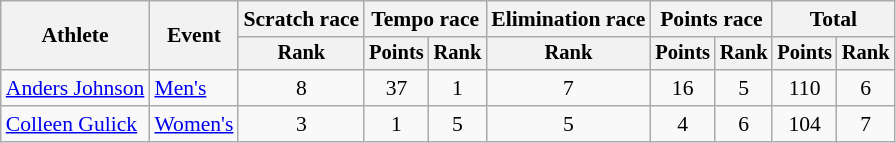<table class=wikitable style=font-size:90%;text-align:center>
<tr>
<th rowspan=2>Athlete</th>
<th rowspan=2>Event</th>
<th>Scratch race</th>
<th colspan=2>Tempo race</th>
<th>Elimination race</th>
<th colspan=2>Points race</th>
<th colspan=2>Total</th>
</tr>
<tr style=font-size:95%>
<th>Rank</th>
<th>Points</th>
<th>Rank</th>
<th>Rank</th>
<th>Points</th>
<th>Rank</th>
<th>Points</th>
<th>Rank</th>
</tr>
<tr>
<td align=left><a href='#'>Anders Johnson</a></td>
<td align=left><a href='#'>Men's</a></td>
<td>8</td>
<td>37</td>
<td>1</td>
<td>7</td>
<td>16</td>
<td>5</td>
<td>110</td>
<td>6</td>
</tr>
<tr>
<td align=left><a href='#'>Colleen Gulick</a></td>
<td align=left><a href='#'>Women's</a></td>
<td>3</td>
<td>1</td>
<td>5</td>
<td>5</td>
<td>4</td>
<td>6</td>
<td>104</td>
<td>7</td>
</tr>
</table>
